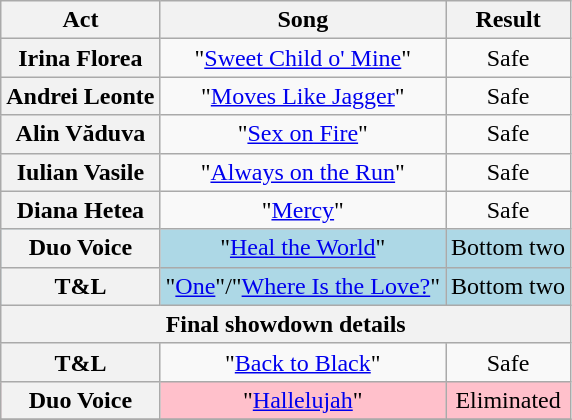<table class="wikitable plainrowheaders" style="text-align:center;">
<tr>
<th scope="col">Act</th>
<th scope="col">Song</th>
<th scope="col">Result</th>
</tr>
<tr>
<th scope="row">Irina Florea</th>
<td>"<a href='#'>Sweet Child o' Mine</a>"</td>
<td>Safe</td>
</tr>
<tr>
<th scope="row">Andrei Leonte</th>
<td>"<a href='#'>Moves Like Jagger</a>"</td>
<td>Safe</td>
</tr>
<tr>
<th scope="row">Alin Văduva</th>
<td>"<a href='#'>Sex on Fire</a>"</td>
<td>Safe</td>
</tr>
<tr>
<th scope="row">Iulian Vasile</th>
<td>"<a href='#'>Always on the Run</a>"</td>
<td>Safe</td>
</tr>
<tr>
<th scope="row">Diana Hetea</th>
<td>"<a href='#'>Mercy</a>"</td>
<td>Safe</td>
</tr>
<tr style="background:lightblue;">
<th scope="row">Duo Voice</th>
<td>"<a href='#'>Heal the World</a>"</td>
<td>Bottom two</td>
</tr>
<tr style="background:lightblue;">
<th scope="row">T&L</th>
<td>"<a href='#'>One</a>"/"<a href='#'>Where Is the Love?</a>"</td>
<td>Bottom two</td>
</tr>
<tr>
<th colspan="4">Final showdown details</th>
</tr>
<tr>
<th scope="row">T&L</th>
<td>"<a href='#'>Back to Black</a>"</td>
<td>Safe</td>
</tr>
<tr style="background:pink;">
<th scope="row">Duo Voice</th>
<td>"<a href='#'>Hallelujah</a>"</td>
<td>Eliminated</td>
</tr>
<tr>
</tr>
</table>
